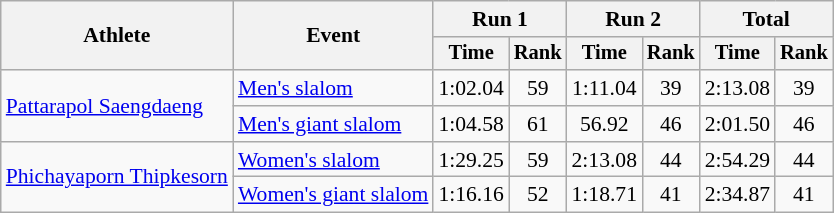<table class="wikitable" style="font-size:90%">
<tr>
<th rowspan=2>Athlete</th>
<th rowspan=2>Event</th>
<th colspan=2>Run 1</th>
<th colspan=2>Run 2</th>
<th colspan=2>Total</th>
</tr>
<tr style="font-size:95%">
<th>Time</th>
<th>Rank</th>
<th>Time</th>
<th>Rank</th>
<th>Time</th>
<th>Rank</th>
</tr>
<tr align=center>
<td align="left" rowspan=2><a href='#'>Pattarapol Saengdaeng</a></td>
<td align="left"><a href='#'>Men's slalom</a></td>
<td>1:02.04</td>
<td>59</td>
<td>1:11.04</td>
<td>39</td>
<td>2:13.08</td>
<td>39</td>
</tr>
<tr align=center>
<td align="left"><a href='#'>Men's giant slalom</a></td>
<td>1:04.58</td>
<td>61</td>
<td>56.92</td>
<td>46</td>
<td>2:01.50</td>
<td>46</td>
</tr>
<tr align=center>
<td align="left" rowspan=2><a href='#'>Phichayaporn Thipkesorn</a></td>
<td align="left"><a href='#'>Women's slalom</a></td>
<td>1:29.25</td>
<td>59</td>
<td>2:13.08</td>
<td>44</td>
<td>2:54.29</td>
<td>44</td>
</tr>
<tr align=center>
<td align="left"><a href='#'>Women's giant slalom</a></td>
<td>1:16.16</td>
<td>52</td>
<td>1:18.71</td>
<td>41</td>
<td>2:34.87</td>
<td>41</td>
</tr>
</table>
